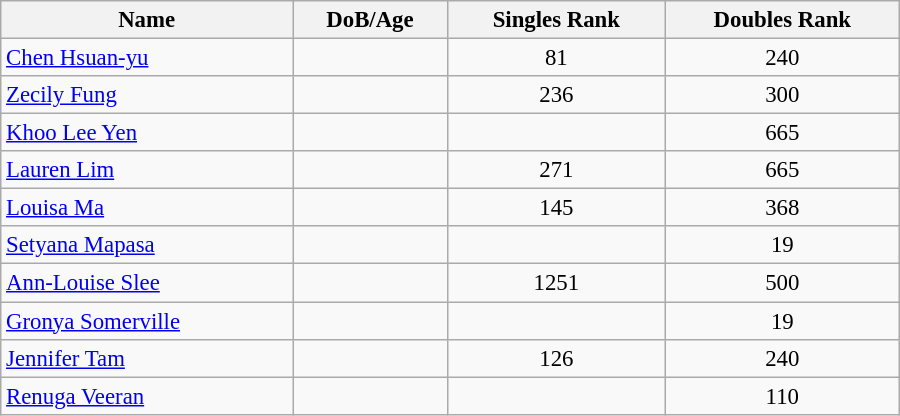<table class="wikitable"  style="width:600px; font-size:95%;">
<tr>
<th align="left">Name</th>
<th align="left">DoB/Age</th>
<th align="left">Singles Rank</th>
<th align="left">Doubles Rank</th>
</tr>
<tr>
<td><a href='#'>Chen Hsuan-yu</a></td>
<td></td>
<td align="center">81</td>
<td align="center">240</td>
</tr>
<tr>
<td><a href='#'>Zecily Fung</a></td>
<td></td>
<td align="center">236</td>
<td align="center">300</td>
</tr>
<tr>
<td><a href='#'>Khoo Lee Yen</a></td>
<td></td>
<td align="center"></td>
<td align="center">665</td>
</tr>
<tr>
<td><a href='#'>Lauren Lim</a></td>
<td></td>
<td align="center">271</td>
<td align="center">665</td>
</tr>
<tr>
<td><a href='#'>Louisa Ma</a></td>
<td></td>
<td align="center">145</td>
<td align="center">368</td>
</tr>
<tr>
<td><a href='#'>Setyana Mapasa</a></td>
<td></td>
<td align="center"></td>
<td align="center">19</td>
</tr>
<tr>
<td><a href='#'>Ann-Louise Slee</a></td>
<td></td>
<td align="center">1251</td>
<td align="center">500</td>
</tr>
<tr>
<td><a href='#'>Gronya Somerville</a></td>
<td></td>
<td align="center"></td>
<td align="center">19</td>
</tr>
<tr>
<td><a href='#'>Jennifer Tam</a></td>
<td></td>
<td align="center">126</td>
<td align="center">240</td>
</tr>
<tr>
<td><a href='#'>Renuga Veeran</a></td>
<td></td>
<td align="center"></td>
<td align="center">110</td>
</tr>
</table>
